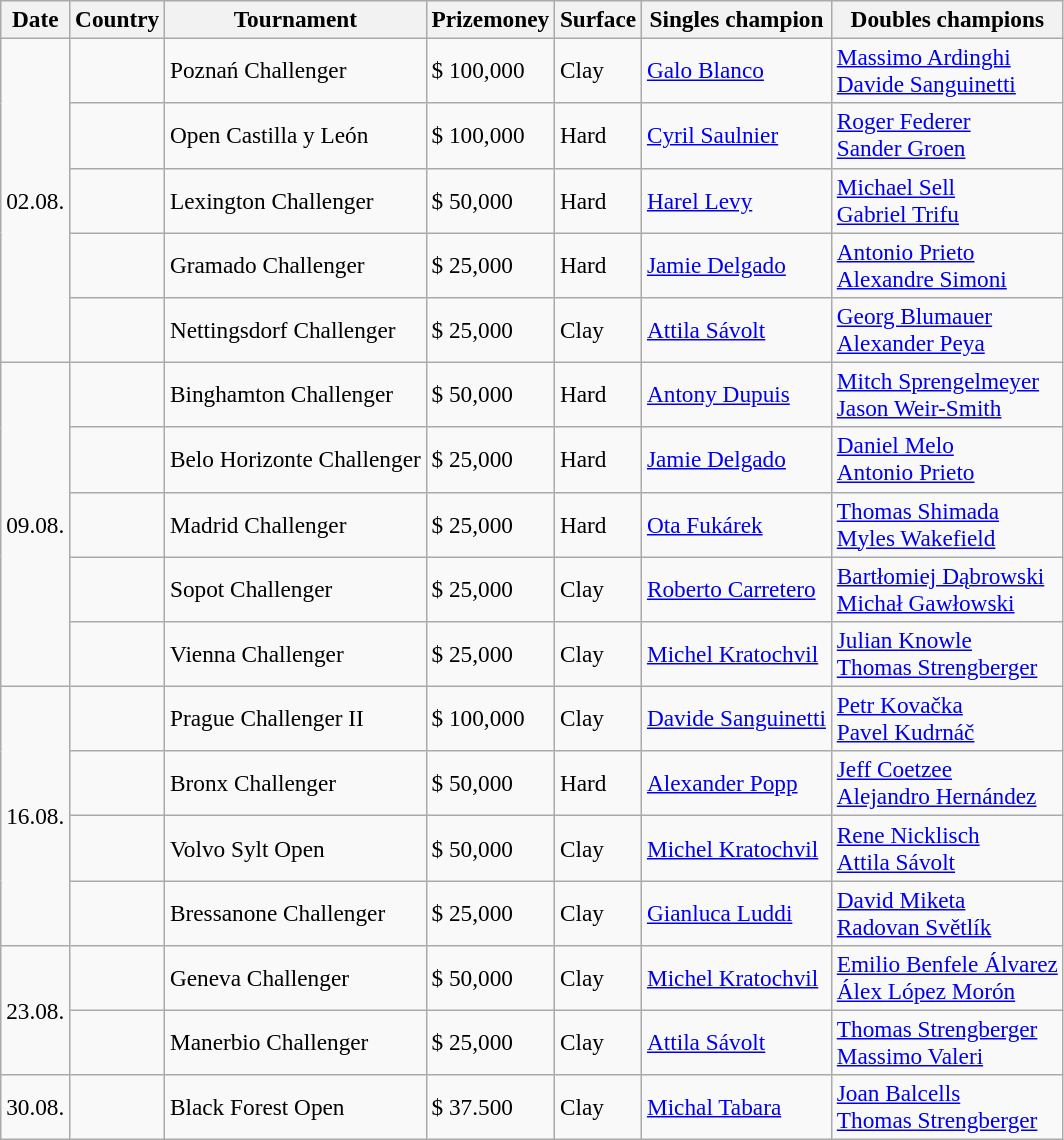<table class="sortable wikitable" style=font-size:97%>
<tr>
<th>Date</th>
<th>Country</th>
<th>Tournament</th>
<th>Prizemoney</th>
<th>Surface</th>
<th>Singles champion</th>
<th>Doubles champions</th>
</tr>
<tr>
<td rowspan="5">02.08.</td>
<td></td>
<td>Poznań Challenger</td>
<td>$ 100,000</td>
<td>Clay</td>
<td> <a href='#'>Galo Blanco</a></td>
<td> <a href='#'>Massimo Ardinghi</a><br> <a href='#'>Davide Sanguinetti</a></td>
</tr>
<tr>
<td></td>
<td>Open Castilla y León</td>
<td>$ 100,000</td>
<td>Hard</td>
<td> <a href='#'>Cyril Saulnier</a></td>
<td> <a href='#'>Roger Federer</a><br> <a href='#'>Sander Groen</a></td>
</tr>
<tr>
<td></td>
<td>Lexington Challenger</td>
<td>$ 50,000</td>
<td>Hard</td>
<td> <a href='#'>Harel Levy</a></td>
<td> <a href='#'>Michael Sell</a> <br>  <a href='#'>Gabriel Trifu</a></td>
</tr>
<tr>
<td></td>
<td>Gramado Challenger</td>
<td>$ 25,000</td>
<td>Hard</td>
<td> <a href='#'>Jamie Delgado</a></td>
<td> <a href='#'>Antonio Prieto</a><br> <a href='#'>Alexandre Simoni</a></td>
</tr>
<tr>
<td></td>
<td>Nettingsdorf Challenger</td>
<td>$ 25,000</td>
<td>Clay</td>
<td> <a href='#'>Attila Sávolt</a></td>
<td> <a href='#'>Georg Blumauer</a><br> <a href='#'>Alexander Peya</a></td>
</tr>
<tr>
<td rowspan="5">09.08.</td>
<td></td>
<td>Binghamton Challenger</td>
<td>$ 50,000</td>
<td>Hard</td>
<td> <a href='#'>Antony Dupuis</a></td>
<td> <a href='#'>Mitch Sprengelmeyer</a><br>  <a href='#'>Jason Weir-Smith</a></td>
</tr>
<tr>
<td></td>
<td>Belo Horizonte Challenger</td>
<td>$ 25,000</td>
<td>Hard</td>
<td> <a href='#'>Jamie Delgado</a></td>
<td> <a href='#'>Daniel Melo</a><br> <a href='#'>Antonio Prieto</a></td>
</tr>
<tr>
<td></td>
<td>Madrid Challenger</td>
<td>$ 25,000</td>
<td>Hard</td>
<td> <a href='#'>Ota Fukárek</a></td>
<td> <a href='#'>Thomas Shimada</a><br> <a href='#'>Myles Wakefield</a></td>
</tr>
<tr>
<td></td>
<td>Sopot Challenger</td>
<td>$ 25,000</td>
<td>Clay</td>
<td> <a href='#'>Roberto Carretero</a></td>
<td> <a href='#'>Bartłomiej Dąbrowski</a><br> <a href='#'>Michał Gawłowski</a></td>
</tr>
<tr>
<td></td>
<td>Vienna Challenger</td>
<td>$ 25,000</td>
<td>Clay</td>
<td> <a href='#'>Michel Kratochvil</a></td>
<td> <a href='#'>Julian Knowle</a><br> <a href='#'>Thomas Strengberger</a></td>
</tr>
<tr>
<td rowspan="4">16.08.</td>
<td></td>
<td>Prague Challenger II</td>
<td>$ 100,000</td>
<td>Clay</td>
<td> <a href='#'>Davide Sanguinetti</a></td>
<td> <a href='#'>Petr Kovačka</a><br> <a href='#'>Pavel Kudrnáč</a></td>
</tr>
<tr>
<td></td>
<td>Bronx Challenger</td>
<td>$ 50,000</td>
<td>Hard</td>
<td> <a href='#'>Alexander Popp</a></td>
<td> <a href='#'>Jeff Coetzee</a><br> <a href='#'>Alejandro Hernández</a></td>
</tr>
<tr>
<td></td>
<td>Volvo Sylt Open</td>
<td>$ 50,000</td>
<td>Clay</td>
<td> <a href='#'>Michel Kratochvil</a></td>
<td> <a href='#'>Rene Nicklisch</a><br> <a href='#'>Attila Sávolt</a></td>
</tr>
<tr>
<td></td>
<td>Bressanone Challenger</td>
<td>$ 25,000</td>
<td>Clay</td>
<td> <a href='#'>Gianluca Luddi</a></td>
<td> <a href='#'>David Miketa</a><br> <a href='#'>Radovan Světlík</a></td>
</tr>
<tr>
<td rowspan="2">23.08.</td>
<td></td>
<td>Geneva Challenger</td>
<td>$ 50,000</td>
<td>Clay</td>
<td> <a href='#'>Michel Kratochvil</a></td>
<td> <a href='#'>Emilio Benfele Álvarez</a><br>  <a href='#'>Álex López Morón</a></td>
</tr>
<tr>
<td></td>
<td>Manerbio Challenger</td>
<td>$ 25,000</td>
<td>Clay</td>
<td> <a href='#'>Attila Sávolt</a></td>
<td> <a href='#'>Thomas Strengberger</a> <br>  <a href='#'>Massimo Valeri</a></td>
</tr>
<tr>
<td>30.08.</td>
<td></td>
<td>Black Forest Open</td>
<td>$ 37.500</td>
<td>Clay</td>
<td> <a href='#'>Michal Tabara</a></td>
<td> <a href='#'>Joan Balcells</a><br> <a href='#'>Thomas Strengberger</a></td>
</tr>
</table>
